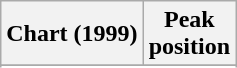<table class="wikitable sortable plainrowheaders">
<tr>
<th>Chart (1999)</th>
<th>Peak<br>position</th>
</tr>
<tr>
</tr>
<tr>
</tr>
<tr>
</tr>
<tr>
</tr>
<tr>
</tr>
</table>
